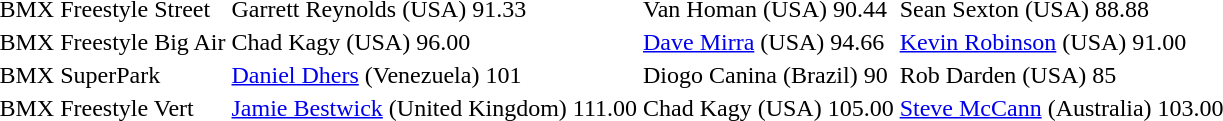<table>
<tr>
<td>BMX Freestyle Street</td>
<td>Garrett Reynolds  (USA) 91.33</td>
<td>Van Homan  (USA) 90.44</td>
<td>Sean Sexton  (USA) 88.88</td>
</tr>
<tr>
<td>BMX Freestyle Big Air</td>
<td>Chad Kagy  (USA) 96.00</td>
<td><a href='#'>Dave Mirra</a>  (USA) 94.66</td>
<td><a href='#'>Kevin Robinson</a>  (USA) 91.00</td>
</tr>
<tr>
<td>BMX SuperPark</td>
<td><a href='#'>Daniel Dhers</a>  (Venezuela) 101</td>
<td>Diogo Canina  (Brazil) 90</td>
<td>Rob Darden  (USA) 85</td>
</tr>
<tr>
<td>BMX Freestyle Vert</td>
<td><a href='#'>Jamie Bestwick</a>  (United Kingdom) 111.00</td>
<td>Chad Kagy  (USA) 105.00</td>
<td><a href='#'>Steve McCann</a>  (Australia) 103.00</td>
</tr>
</table>
